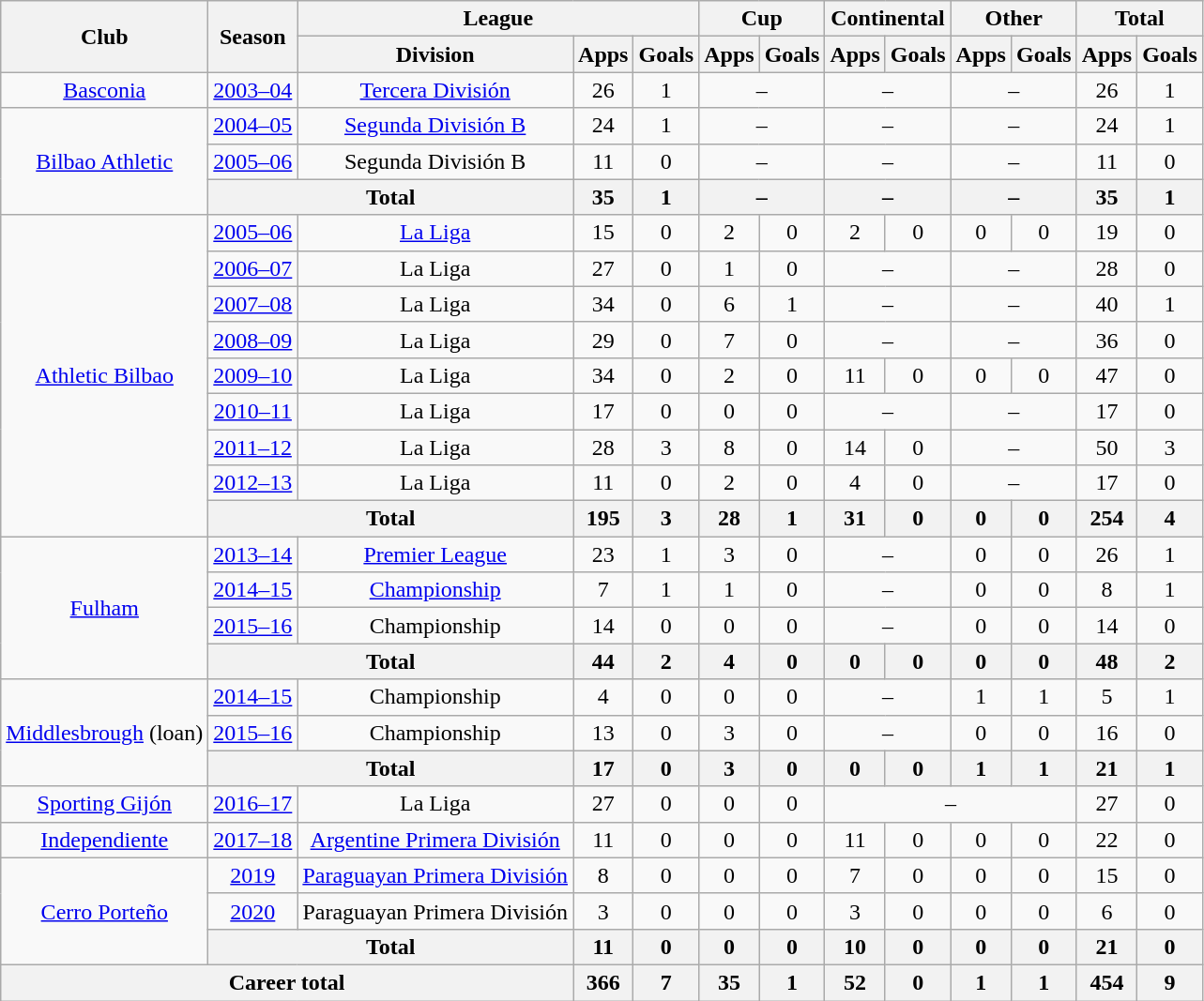<table class="wikitable" style="text-align:center">
<tr>
<th rowspan="2">Club</th>
<th rowspan="2">Season</th>
<th colspan="3">League</th>
<th colspan="2">Cup</th>
<th colspan="2">Continental</th>
<th colspan="2">Other</th>
<th colspan="2">Total</th>
</tr>
<tr>
<th>Division</th>
<th>Apps</th>
<th>Goals</th>
<th>Apps</th>
<th>Goals</th>
<th>Apps</th>
<th>Goals</th>
<th>Apps</th>
<th>Goals</th>
<th>Apps</th>
<th>Goals</th>
</tr>
<tr>
<td><a href='#'>Basconia</a></td>
<td><a href='#'>2003–04</a></td>
<td><a href='#'>Tercera División</a></td>
<td>26</td>
<td>1</td>
<td colspan="2">–</td>
<td colspan="2">–</td>
<td colspan="2">–</td>
<td>26</td>
<td>1</td>
</tr>
<tr>
<td rowspan="3"><a href='#'>Bilbao Athletic</a></td>
<td><a href='#'>2004–05</a></td>
<td><a href='#'>Segunda División B</a></td>
<td>24</td>
<td>1</td>
<td colspan="2">–</td>
<td colspan="2">–</td>
<td colspan="2">–</td>
<td>24</td>
<td>1</td>
</tr>
<tr>
<td><a href='#'>2005–06</a></td>
<td>Segunda División B</td>
<td>11</td>
<td>0</td>
<td colspan="2">–</td>
<td colspan="2">–</td>
<td colspan="2">–</td>
<td>11</td>
<td>0</td>
</tr>
<tr>
<th colspan="2">Total</th>
<th>35</th>
<th>1</th>
<th colspan="2">–</th>
<th colspan="2">–</th>
<th colspan="2">–</th>
<th>35</th>
<th>1</th>
</tr>
<tr>
<td rowspan="9"><a href='#'>Athletic Bilbao</a></td>
<td><a href='#'>2005–06</a></td>
<td><a href='#'>La Liga</a></td>
<td>15</td>
<td>0</td>
<td>2</td>
<td>0</td>
<td>2</td>
<td>0</td>
<td>0</td>
<td>0</td>
<td>19</td>
<td>0</td>
</tr>
<tr>
<td><a href='#'>2006–07</a></td>
<td>La Liga</td>
<td>27</td>
<td>0</td>
<td>1</td>
<td>0</td>
<td colspan="2">–</td>
<td colspan="2">–</td>
<td>28</td>
<td>0</td>
</tr>
<tr>
<td><a href='#'>2007–08</a></td>
<td>La Liga</td>
<td>34</td>
<td>0</td>
<td>6</td>
<td>1</td>
<td colspan="2">–</td>
<td colspan="2">–</td>
<td>40</td>
<td>1</td>
</tr>
<tr>
<td><a href='#'>2008–09</a></td>
<td>La Liga</td>
<td>29</td>
<td>0</td>
<td>7</td>
<td>0</td>
<td colspan="2">–</td>
<td colspan="2">–</td>
<td>36</td>
<td>0</td>
</tr>
<tr>
<td><a href='#'>2009–10</a></td>
<td>La Liga</td>
<td>34</td>
<td>0</td>
<td>2</td>
<td>0</td>
<td>11</td>
<td>0</td>
<td>0</td>
<td>0</td>
<td>47</td>
<td>0</td>
</tr>
<tr>
<td><a href='#'>2010–11</a></td>
<td>La Liga</td>
<td>17</td>
<td>0</td>
<td>0</td>
<td>0</td>
<td colspan="2">–</td>
<td colspan="2">–</td>
<td>17</td>
<td>0</td>
</tr>
<tr>
<td><a href='#'>2011–12</a></td>
<td>La Liga</td>
<td>28</td>
<td>3</td>
<td>8</td>
<td>0</td>
<td>14</td>
<td>0</td>
<td colspan="2">–</td>
<td>50</td>
<td>3</td>
</tr>
<tr>
<td><a href='#'>2012–13</a></td>
<td>La Liga</td>
<td>11</td>
<td>0</td>
<td>2</td>
<td>0</td>
<td>4</td>
<td>0</td>
<td colspan="2">–</td>
<td>17</td>
<td>0</td>
</tr>
<tr>
<th colspan="2">Total</th>
<th>195</th>
<th>3</th>
<th>28</th>
<th>1</th>
<th>31</th>
<th>0</th>
<th>0</th>
<th>0</th>
<th>254</th>
<th>4</th>
</tr>
<tr>
<td rowspan="4"><a href='#'>Fulham</a></td>
<td><a href='#'>2013–14</a></td>
<td><a href='#'>Premier League</a></td>
<td>23</td>
<td>1</td>
<td>3</td>
<td>0</td>
<td colspan="2">–</td>
<td>0</td>
<td>0</td>
<td>26</td>
<td>1</td>
</tr>
<tr>
<td><a href='#'>2014–15</a></td>
<td><a href='#'>Championship</a></td>
<td>7</td>
<td>1</td>
<td>1</td>
<td>0</td>
<td colspan="2">–</td>
<td>0</td>
<td>0</td>
<td>8</td>
<td>1</td>
</tr>
<tr>
<td><a href='#'>2015–16</a></td>
<td>Championship</td>
<td>14</td>
<td>0</td>
<td>0</td>
<td>0</td>
<td colspan="2">–</td>
<td>0</td>
<td>0</td>
<td>14</td>
<td>0</td>
</tr>
<tr>
<th colspan="2">Total</th>
<th>44</th>
<th>2</th>
<th>4</th>
<th>0</th>
<th>0</th>
<th>0</th>
<th>0</th>
<th>0</th>
<th>48</th>
<th>2</th>
</tr>
<tr>
<td rowspan="3"><a href='#'>Middlesbrough</a> (loan)</td>
<td><a href='#'>2014–15</a></td>
<td>Championship</td>
<td>4</td>
<td>0</td>
<td>0</td>
<td>0</td>
<td colspan="2">–</td>
<td>1</td>
<td>1</td>
<td>5</td>
<td>1</td>
</tr>
<tr>
<td><a href='#'>2015–16</a></td>
<td>Championship</td>
<td>13</td>
<td>0</td>
<td>3</td>
<td>0</td>
<td colspan="2">–</td>
<td>0</td>
<td>0</td>
<td>16</td>
<td>0</td>
</tr>
<tr>
<th colspan="2">Total</th>
<th>17</th>
<th>0</th>
<th>3</th>
<th>0</th>
<th>0</th>
<th>0</th>
<th>1</th>
<th>1</th>
<th>21</th>
<th>1</th>
</tr>
<tr>
<td><a href='#'>Sporting Gijón</a></td>
<td><a href='#'>2016–17</a></td>
<td>La Liga</td>
<td>27</td>
<td>0</td>
<td>0</td>
<td>0</td>
<td colspan="4">–</td>
<td>27</td>
<td>0</td>
</tr>
<tr>
<td><a href='#'>Independiente</a></td>
<td><a href='#'>2017–18</a></td>
<td><a href='#'>Argentine Primera División</a></td>
<td>11</td>
<td>0</td>
<td>0</td>
<td>0</td>
<td>11</td>
<td>0</td>
<td>0</td>
<td>0</td>
<td>22</td>
<td>0</td>
</tr>
<tr>
<td rowspan="3"><a href='#'>Cerro Porteño</a></td>
<td><a href='#'>2019</a></td>
<td><a href='#'>Paraguayan Primera División</a></td>
<td>8</td>
<td>0</td>
<td>0</td>
<td>0</td>
<td>7</td>
<td>0</td>
<td>0</td>
<td>0</td>
<td>15</td>
<td>0</td>
</tr>
<tr>
<td><a href='#'>2020</a></td>
<td>Paraguayan Primera División</td>
<td>3</td>
<td>0</td>
<td>0</td>
<td>0</td>
<td>3</td>
<td>0</td>
<td>0</td>
<td>0</td>
<td>6</td>
<td>0</td>
</tr>
<tr>
<th colspan="2">Total</th>
<th>11</th>
<th>0</th>
<th>0</th>
<th>0</th>
<th>10</th>
<th>0</th>
<th>0</th>
<th>0</th>
<th>21</th>
<th>0</th>
</tr>
<tr>
<th colspan="3">Career total</th>
<th>366</th>
<th>7</th>
<th>35</th>
<th>1</th>
<th>52</th>
<th>0</th>
<th>1</th>
<th>1</th>
<th>454</th>
<th>9</th>
</tr>
</table>
